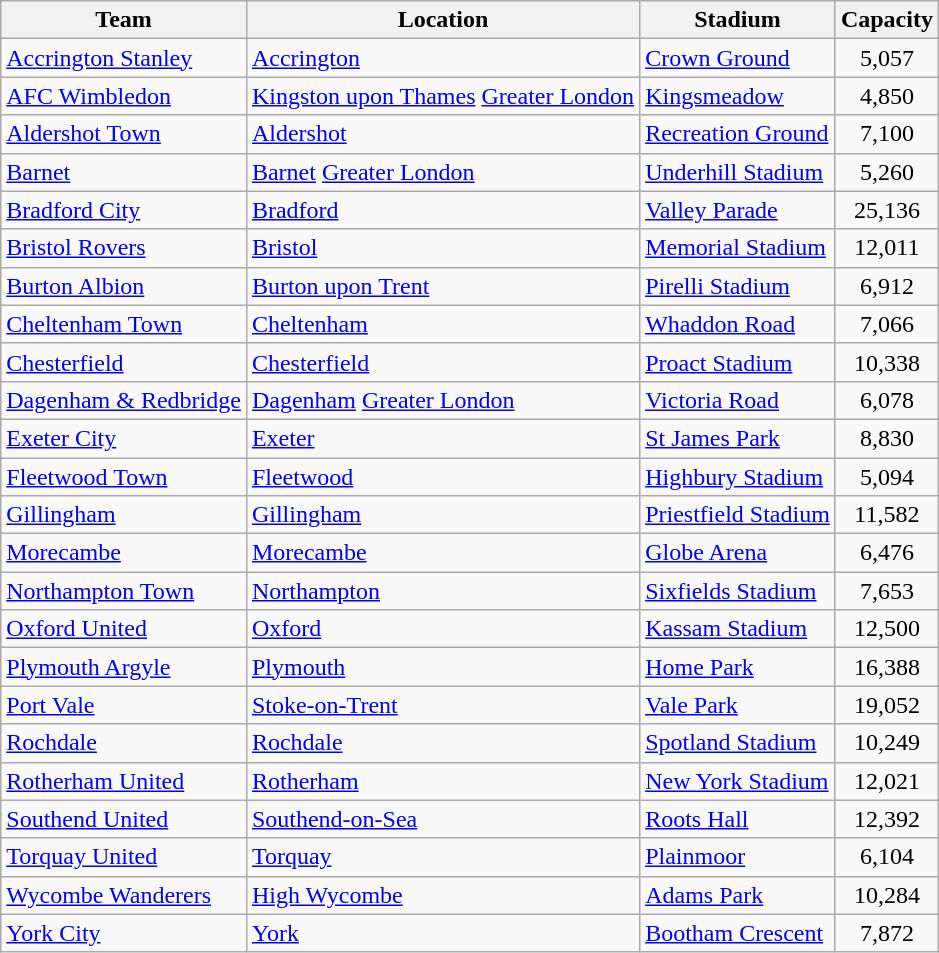<table class="wikitable sortable">
<tr>
<th>Team</th>
<th>Location</th>
<th>Stadium</th>
<th>Capacity</th>
</tr>
<tr>
<td><a href='#'>Accrington Stanley</a></td>
<td><a href='#'>Accrington</a></td>
<td><a href='#'>Crown Ground</a></td>
<td style="text-align:center;">5,057</td>
</tr>
<tr>
<td><a href='#'>AFC Wimbledon</a></td>
<td><a href='#'>Kingston upon Thames</a> <a href='#'>Greater London</a></td>
<td><a href='#'>Kingsmeadow</a></td>
<td style="text-align:center;">4,850</td>
</tr>
<tr>
<td><a href='#'>Aldershot Town</a></td>
<td><a href='#'>Aldershot</a></td>
<td><a href='#'>Recreation Ground</a></td>
<td style="text-align:center;">7,100</td>
</tr>
<tr>
<td><a href='#'>Barnet</a></td>
<td><a href='#'>Barnet</a> <a href='#'>Greater London</a></td>
<td><a href='#'>Underhill Stadium</a></td>
<td style="text-align:center;">5,260</td>
</tr>
<tr>
<td><a href='#'>Bradford City</a></td>
<td><a href='#'>Bradford</a></td>
<td><a href='#'>Valley Parade</a></td>
<td style="text-align:center;">25,136</td>
</tr>
<tr>
<td><a href='#'>Bristol Rovers</a></td>
<td><a href='#'>Bristol</a></td>
<td><a href='#'>Memorial Stadium</a></td>
<td style="text-align:center;">12,011</td>
</tr>
<tr>
<td><a href='#'>Burton Albion</a></td>
<td><a href='#'>Burton upon Trent</a></td>
<td><a href='#'>Pirelli Stadium</a></td>
<td style="text-align:center;">6,912</td>
</tr>
<tr>
<td><a href='#'>Cheltenham Town</a></td>
<td><a href='#'>Cheltenham</a></td>
<td><a href='#'>Whaddon Road</a></td>
<td style="text-align:center;">7,066</td>
</tr>
<tr>
<td><a href='#'>Chesterfield</a></td>
<td><a href='#'>Chesterfield</a></td>
<td><a href='#'>Proact Stadium</a></td>
<td style="text-align:center;">10,338</td>
</tr>
<tr>
<td><a href='#'>Dagenham & Redbridge</a></td>
<td><a href='#'>Dagenham</a> <a href='#'>Greater London</a></td>
<td><a href='#'>Victoria Road</a></td>
<td style="text-align:center;">6,078</td>
</tr>
<tr>
<td><a href='#'>Exeter City</a></td>
<td><a href='#'>Exeter</a></td>
<td><a href='#'>St James Park</a></td>
<td style="text-align:center;">8,830</td>
</tr>
<tr>
<td><a href='#'>Fleetwood Town</a></td>
<td><a href='#'>Fleetwood</a></td>
<td><a href='#'>Highbury Stadium</a></td>
<td style="text-align:center;">5,094</td>
</tr>
<tr>
<td><a href='#'>Gillingham</a></td>
<td><a href='#'>Gillingham</a></td>
<td><a href='#'>Priestfield Stadium</a></td>
<td style="text-align:center;">11,582</td>
</tr>
<tr>
<td><a href='#'>Morecambe</a></td>
<td><a href='#'>Morecambe</a></td>
<td><a href='#'>Globe Arena</a></td>
<td style="text-align:center;">6,476</td>
</tr>
<tr>
<td><a href='#'>Northampton Town</a></td>
<td><a href='#'>Northampton</a></td>
<td><a href='#'>Sixfields Stadium</a></td>
<td style="text-align:center;">7,653</td>
</tr>
<tr>
<td><a href='#'>Oxford United</a></td>
<td><a href='#'>Oxford</a></td>
<td><a href='#'>Kassam Stadium</a></td>
<td style="text-align:center;">12,500</td>
</tr>
<tr>
<td><a href='#'>Plymouth Argyle</a></td>
<td><a href='#'>Plymouth</a></td>
<td><a href='#'>Home Park</a></td>
<td style="text-align:center;">16,388</td>
</tr>
<tr>
<td><a href='#'>Port Vale</a></td>
<td><a href='#'>Stoke-on-Trent</a></td>
<td><a href='#'>Vale Park</a></td>
<td style="text-align:center;">19,052</td>
</tr>
<tr>
<td><a href='#'>Rochdale</a></td>
<td><a href='#'>Rochdale</a></td>
<td><a href='#'>Spotland Stadium</a></td>
<td style="text-align:center;">10,249</td>
</tr>
<tr>
<td><a href='#'>Rotherham United</a></td>
<td><a href='#'>Rotherham</a></td>
<td><a href='#'>New York Stadium</a></td>
<td style="text-align:center;">12,021</td>
</tr>
<tr>
<td><a href='#'>Southend United</a></td>
<td><a href='#'>Southend-on-Sea</a></td>
<td><a href='#'>Roots Hall</a></td>
<td style="text-align:center;">12,392</td>
</tr>
<tr>
<td><a href='#'>Torquay United</a></td>
<td><a href='#'>Torquay</a></td>
<td><a href='#'>Plainmoor</a></td>
<td style="text-align:center;">6,104</td>
</tr>
<tr>
<td><a href='#'>Wycombe Wanderers</a></td>
<td><a href='#'>High Wycombe</a></td>
<td><a href='#'>Adams Park</a></td>
<td style="text-align:center;">10,284</td>
</tr>
<tr>
<td><a href='#'>York City</a></td>
<td><a href='#'>York</a></td>
<td><a href='#'>Bootham Crescent</a></td>
<td style="text-align:center;">7,872</td>
</tr>
</table>
